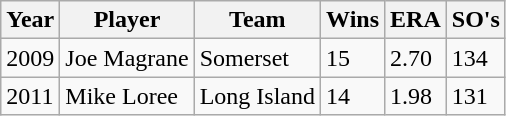<table class="wikitable">
<tr>
<th>Year</th>
<th>Player</th>
<th>Team</th>
<th>Wins</th>
<th>ERA</th>
<th>SO's</th>
</tr>
<tr>
<td>2009</td>
<td>Joe Magrane</td>
<td>Somerset</td>
<td>15</td>
<td>2.70</td>
<td>134</td>
</tr>
<tr>
<td>2011</td>
<td>Mike Loree</td>
<td>Long Island</td>
<td>14</td>
<td>1.98</td>
<td>131</td>
</tr>
</table>
